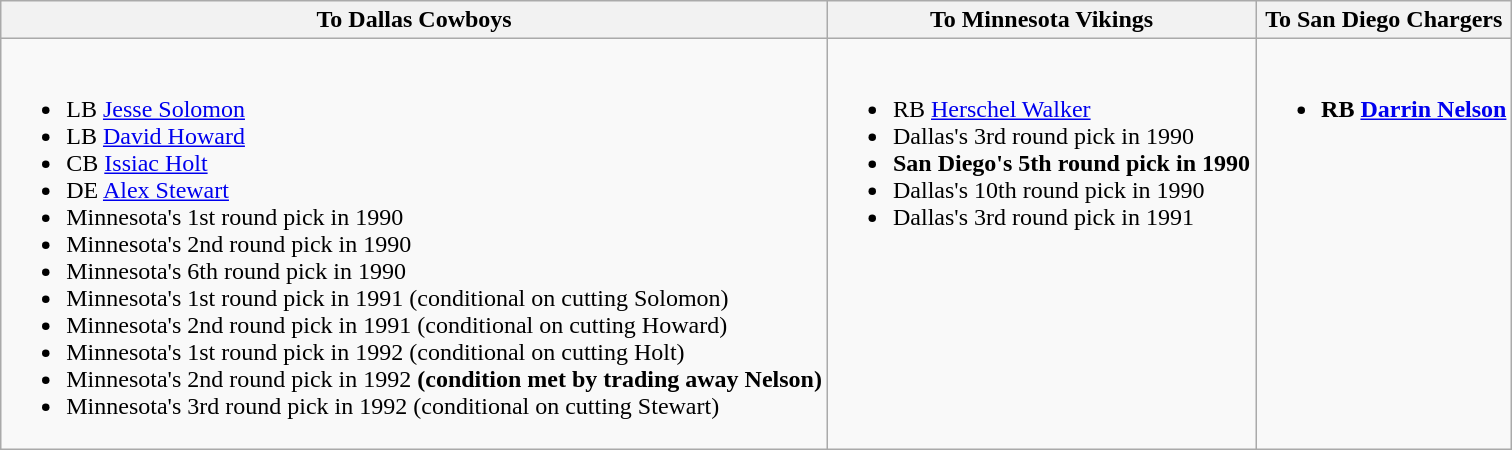<table class="wikitable">
<tr>
<th>To Dallas Cowboys</th>
<th>To Minnesota Vikings</th>
<th>To San Diego Chargers</th>
</tr>
<tr>
<td valign="top"><br><ul><li>LB <a href='#'>Jesse Solomon</a></li><li>LB <a href='#'>David Howard</a></li><li>CB <a href='#'>Issiac Holt</a></li><li>DE <a href='#'>Alex Stewart</a></li><li>Minnesota's 1st round pick in 1990</li><li>Minnesota's 2nd round pick in 1990</li><li>Minnesota's 6th round pick in 1990</li><li>Minnesota's 1st round pick in 1991 (conditional on cutting Solomon)</li><li>Minnesota's 2nd round pick in 1991 (conditional on cutting Howard)</li><li>Minnesota's 1st round pick in 1992 (conditional on cutting Holt)</li><li>Minnesota's 2nd round pick in 1992 <strong>(condition met by trading away Nelson)</strong></li><li>Minnesota's 3rd round pick in 1992 (conditional on cutting Stewart)</li></ul></td>
<td valign="top"><br><ul><li>RB <a href='#'>Herschel Walker</a></li><li>Dallas's 3rd round pick in 1990</li><li><strong>San Diego's 5th round pick in 1990</strong></li><li>Dallas's 10th round pick in 1990</li><li>Dallas's 3rd round pick in 1991</li></ul></td>
<td valign="top"><br><ul><li><strong>RB <a href='#'>Darrin Nelson</a></strong></li></ul></td>
</tr>
</table>
